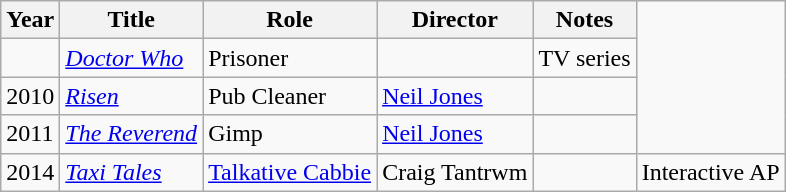<table class = "wikitable sortable">
<tr>
<th>Year</th>
<th>Title</th>
<th>Role</th>
<th>Director</th>
<th class = "unsortable">Notes</th>
</tr>
<tr>
<td></td>
<td><em><a href='#'>Doctor Who</a></em></td>
<td>Prisoner</td>
<td></td>
<td>TV series</td>
</tr>
<tr>
<td>2010</td>
<td><em><a href='#'>Risen</a></em></td>
<td>Pub Cleaner</td>
<td><a href='#'>Neil Jones</a></td>
<td></td>
</tr>
<tr>
<td>2011</td>
<td><em><a href='#'>The Reverend</a></em></td>
<td>Gimp</td>
<td><a href='#'>Neil Jones</a></td>
<td></td>
</tr>
<tr>
<td>2014</td>
<td><em><a href='#'>Taxi Tales</a></em></td>
<td><a href='#'>Talkative Cabbie</a></td>
<td>Craig Tantrwm</td>
<td></td>
<td>Interactive AP</td>
</tr>
</table>
